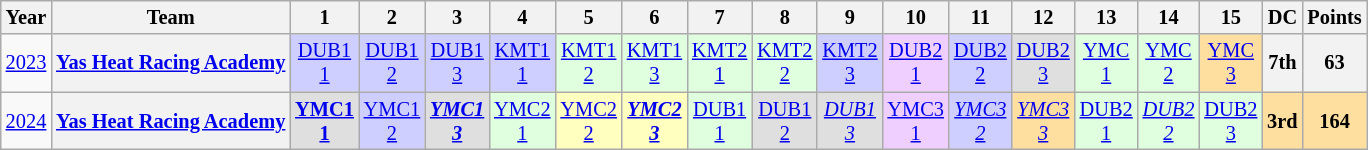<table class="wikitable" style="text-align:center; font-size:85%">
<tr>
<th>Year</th>
<th>Team</th>
<th>1</th>
<th>2</th>
<th>3</th>
<th>4</th>
<th>5</th>
<th>6</th>
<th>7</th>
<th>8</th>
<th>9</th>
<th>10</th>
<th>11</th>
<th>12</th>
<th>13</th>
<th>14</th>
<th>15</th>
<th>DC</th>
<th>Points</th>
</tr>
<tr>
<td><a href='#'>2023</a></td>
<th nowrap><a href='#'>Yas Heat Racing Academy</a></th>
<td style="background:#CFCFFF;"><a href='#'>DUB1<br>1</a><br> </td>
<td style="background:#CFCFFF;"><a href='#'>DUB1<br>2</a> <br> </td>
<td style="background:#CFCFFF;"><a href='#'>DUB1<br>3</a> <br> </td>
<td style="background:#CFCFFF;"><a href='#'>KMT1<br>1</a> <br> </td>
<td style="background:#DFFFDF;"><a href='#'>KMT1<br>2</a> <br> </td>
<td style="background:#DFFFDF;"><a href='#'>KMT1<br>3</a> <br> </td>
<td style="background:#DFFFDF;"><a href='#'>KMT2<br>1</a> <br> </td>
<td style="background:#DFFFDF;"><a href='#'>KMT2<br>2</a><br> </td>
<td style="background:#CFCFFF;"><a href='#'>KMT2<br>3</a> <br> </td>
<td style="background:#EFCFFF;"><a href='#'>DUB2<br>1</a><br></td>
<td style="background:#CFCFFF;"><a href='#'>DUB2<br>2</a><br></td>
<td style="background:#DFDFDF;"><a href='#'>DUB2<br>3</a><br></td>
<td style="background:#DFFFDF;"><a href='#'>YMC<br>1</a><br></td>
<td style="background:#DFFFDF;"><a href='#'>YMC<br>2</a><br></td>
<td style="background:#FFDF9F;"><a href='#'>YMC<br>3</a><br></td>
<th>7th</th>
<th>63</th>
</tr>
<tr>
<td><a href='#'>2024</a></td>
<th nowrap><a href='#'>Yas Heat Racing Academy</a></th>
<td style="background:#DFDFDF;"><strong><a href='#'>YMC1<br>1</a></strong><br></td>
<td style="background:#CFCFFF;"><a href='#'>YMC1<br>2</a><br></td>
<td style="background:#DFDFDF;"><strong><em><a href='#'>YMC1<br>3</a></em></strong><br></td>
<td style="background:#DFFFDF;"><a href='#'>YMC2<br>1</a><br></td>
<td style="background:#FFFFBF;"><a href='#'>YMC2<br>2</a><br></td>
<td style="background:#FFFFBF;"><strong><em><a href='#'>YMC2<br>3</a></em></strong><br></td>
<td style="background:#DFFFDF;"><a href='#'>DUB1<br>1</a><br></td>
<td style="background:#DFDFDF;"><a href='#'>DUB1<br>2</a><br></td>
<td style="background:#DFDFDF;"><em><a href='#'>DUB1<br>3</a></em><br></td>
<td style="background:#EFCFFF;"><a href='#'>YMC3<br>1</a><br></td>
<td style="background:#CFCFFF;"><em><a href='#'>YMC3<br>2</a></em><br></td>
<td style="background:#FFDF9F;"><em><a href='#'>YMC3<br>3</a></em><br></td>
<td style="background:#DFFFDF;"><a href='#'>DUB2<br>1</a><br></td>
<td style="background:#DFFFDF;"><em><a href='#'>DUB2<br>2</a></em><br></td>
<td style="background:#DFFFDF;"><a href='#'>DUB2<br>3</a><br></td>
<th style="background:#FFDF9F;">3rd</th>
<th style="background:#FFDF9F;">164</th>
</tr>
</table>
